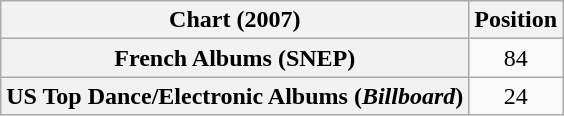<table class="wikitable plainrowheaders sortable" style="text-align:center">
<tr>
<th scope="col">Chart (2007)</th>
<th scope="col">Position</th>
</tr>
<tr>
<th scope="row">French Albums (SNEP)</th>
<td>84</td>
</tr>
<tr>
<th scope="row">US Top Dance/Electronic Albums (<em>Billboard</em>)</th>
<td>24</td>
</tr>
</table>
